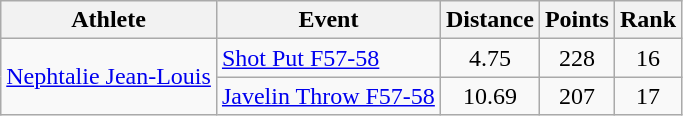<table class="wikitable">
<tr>
<th>Athlete</th>
<th>Event</th>
<th>Distance</th>
<th>Points</th>
<th>Rank</th>
</tr>
<tr align=center>
<td align=left rowspan=2><a href='#'>Nephtalie Jean-Louis</a></td>
<td align=left><a href='#'>Shot Put F57-58</a></td>
<td>4.75</td>
<td>228</td>
<td>16</td>
</tr>
<tr align=center>
<td align=left><a href='#'>Javelin Throw F57-58</a></td>
<td>10.69</td>
<td>207</td>
<td>17</td>
</tr>
</table>
